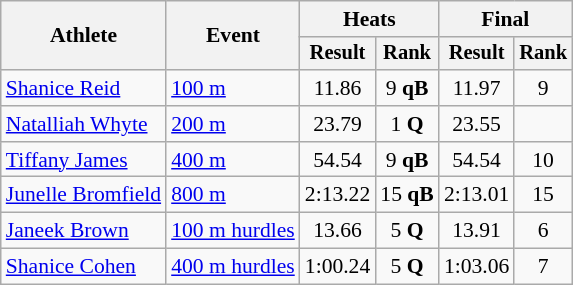<table class="wikitable" style="font-size:90%">
<tr>
<th rowspan=2>Athlete</th>
<th rowspan=2>Event</th>
<th colspan=2>Heats</th>
<th colspan=2>Final</th>
</tr>
<tr style="font-size:95%">
<th>Result</th>
<th>Rank</th>
<th>Result</th>
<th>Rank</th>
</tr>
<tr align=center>
<td align=left><a href='#'>Shanice Reid</a></td>
<td align=left><a href='#'>100 m</a></td>
<td>11.86</td>
<td>9 <strong>qB</strong></td>
<td>11.97</td>
<td>9</td>
</tr>
<tr align=center>
<td align=left><a href='#'>Natalliah Whyte</a></td>
<td align=left><a href='#'>200 m</a></td>
<td>23.79</td>
<td>1 <strong>Q</strong></td>
<td>23.55</td>
<td></td>
</tr>
<tr align=center>
<td align=left><a href='#'>Tiffany James</a></td>
<td align=left><a href='#'>400 m</a></td>
<td>54.54</td>
<td>9 <strong>qB</strong></td>
<td>54.54</td>
<td>10</td>
</tr>
<tr align=center>
<td align=left><a href='#'>Junelle Bromfield</a></td>
<td align=left><a href='#'>800 m</a></td>
<td>2:13.22</td>
<td>15 <strong>qB</strong></td>
<td>2:13.01</td>
<td>15</td>
</tr>
<tr align=center>
<td align=left><a href='#'>Janeek Brown</a></td>
<td align=left><a href='#'>100 m hurdles</a></td>
<td>13.66</td>
<td>5 <strong>Q</strong></td>
<td>13.91</td>
<td>6</td>
</tr>
<tr align=center>
<td align=left><a href='#'>Shanice Cohen</a></td>
<td align=left><a href='#'>400 m hurdles</a></td>
<td>1:00.24</td>
<td>5 <strong>Q</strong></td>
<td>1:03.06</td>
<td>7</td>
</tr>
</table>
